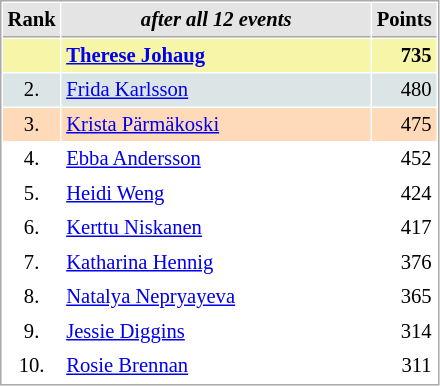<table cellspacing="1" cellpadding="3" style="border:1px solid #AAAAAA;font-size:86%">
<tr style="background-color: #E4E4E4;">
<th style="border-bottom:1px solid #AAAAAA" width=10>Rank</th>
<th style="border-bottom:1px solid #AAAAAA" width=200><em>after all 12 events</em></th>
<th style="border-bottom:1px solid #AAAAAA" width=20 align=right>Points</th>
</tr>
<tr style="background:#f7f6a8;">
<td align=center></td>
<td> <strong><a href='#'>Therese Johaug</a></strong></td>
<td align=right><strong>735</strong></td>
</tr>
<tr style="background:#dce5e5;">
<td align=center>2.</td>
<td> <a href='#'>Frida Karlsson</a></td>
<td align=right>480</td>
</tr>
<tr style="background:#ffdab9;">
<td align=center>3.</td>
<td> <a href='#'>Krista Pärmäkoski</a></td>
<td align=right>475</td>
</tr>
<tr>
<td align=center>4.</td>
<td> <a href='#'>Ebba Andersson</a></td>
<td align=right>452</td>
</tr>
<tr>
<td align=center>5.</td>
<td> <a href='#'>Heidi Weng</a></td>
<td align=right>424</td>
</tr>
<tr>
<td align=center>6.</td>
<td> <a href='#'>Kerttu Niskanen</a></td>
<td align=right>417</td>
</tr>
<tr>
<td align=center>7.</td>
<td> <a href='#'>Katharina Hennig</a></td>
<td align=right>376</td>
</tr>
<tr>
<td align=center>8.</td>
<td> <a href='#'>Natalya Nepryayeva</a></td>
<td align=right>365</td>
</tr>
<tr>
<td align=center>9.</td>
<td> <a href='#'>Jessie Diggins</a></td>
<td align=right>314</td>
</tr>
<tr>
<td align=center>10.</td>
<td> <a href='#'>Rosie Brennan</a></td>
<td align=right>311</td>
</tr>
</table>
